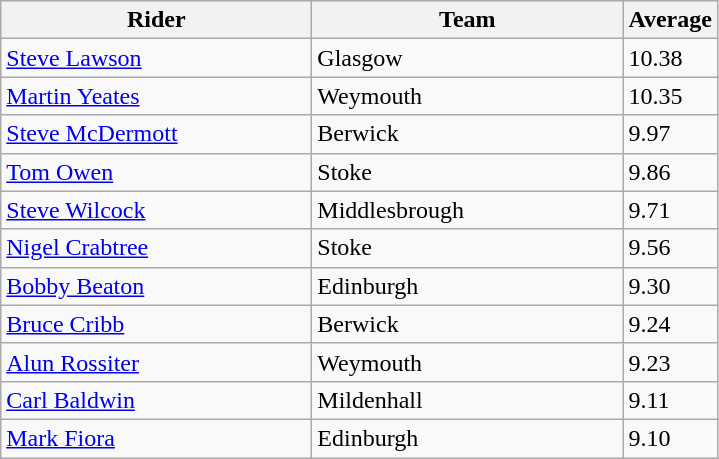<table class="wikitable" style="font-size: 100%">
<tr>
<th width=200>Rider</th>
<th width=200>Team</th>
<th width=40>Average</th>
</tr>
<tr>
<td align="left"><a href='#'>Steve Lawson</a></td>
<td>Glasgow</td>
<td>10.38</td>
</tr>
<tr>
<td align="left"><a href='#'>Martin Yeates</a></td>
<td>Weymouth</td>
<td>10.35</td>
</tr>
<tr>
<td align="left"><a href='#'>Steve McDermott</a></td>
<td>Berwick</td>
<td>9.97</td>
</tr>
<tr>
<td align="left"><a href='#'>Tom Owen</a></td>
<td>Stoke</td>
<td>9.86</td>
</tr>
<tr>
<td align="left"><a href='#'>Steve Wilcock</a></td>
<td>Middlesbrough</td>
<td>9.71</td>
</tr>
<tr>
<td align="left"><a href='#'>Nigel Crabtree</a></td>
<td>Stoke</td>
<td>9.56</td>
</tr>
<tr>
<td align="left"><a href='#'>Bobby Beaton</a></td>
<td>Edinburgh</td>
<td>9.30</td>
</tr>
<tr>
<td align="left"><a href='#'>Bruce Cribb</a></td>
<td>Berwick</td>
<td>9.24</td>
</tr>
<tr>
<td align="left"><a href='#'>Alun Rossiter</a></td>
<td>Weymouth</td>
<td>9.23</td>
</tr>
<tr>
<td align="left"><a href='#'>Carl Baldwin</a></td>
<td>Mildenhall</td>
<td>9.11</td>
</tr>
<tr>
<td align="left"><a href='#'>Mark Fiora</a></td>
<td>Edinburgh</td>
<td>9.10</td>
</tr>
</table>
